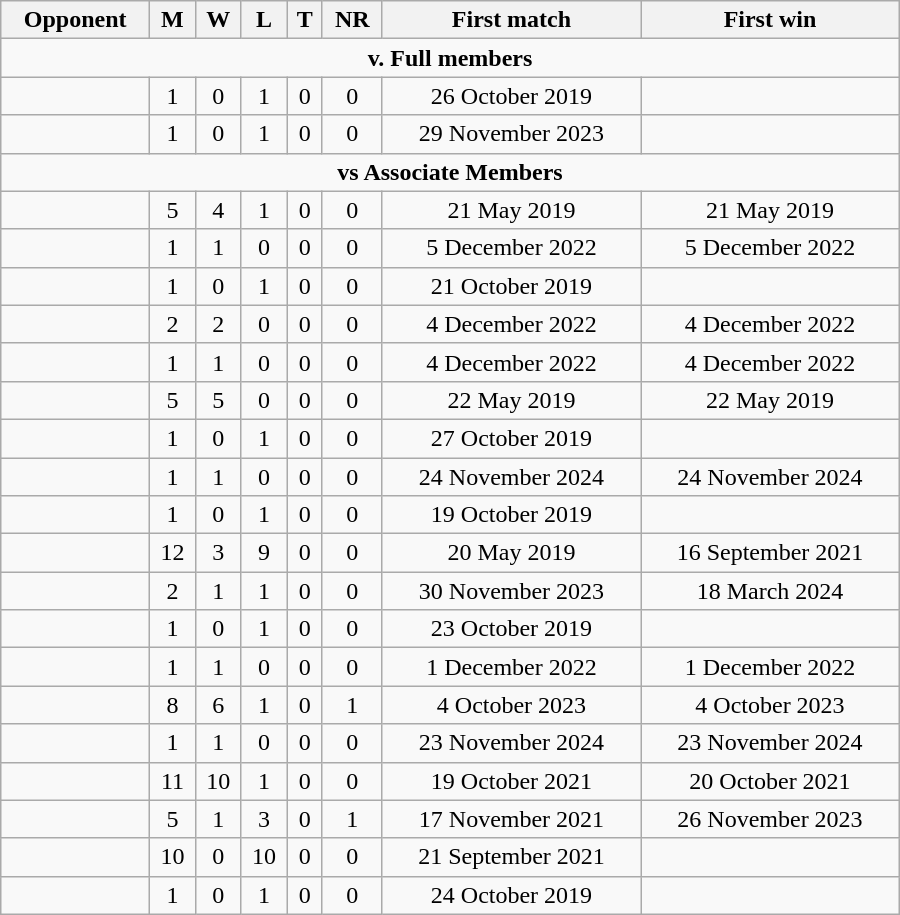<table class="wikitable" style="text-align: center; width: 600px;">
<tr>
<th>Opponent</th>
<th>M</th>
<th>W</th>
<th>L</th>
<th>T</th>
<th>NR</th>
<th>First match</th>
<th>First win</th>
</tr>
<tr>
<td colspan="8" style="text-align:center;"><strong>v. Full members</strong></td>
</tr>
<tr>
<td align=left></td>
<td>1</td>
<td>0</td>
<td>1</td>
<td>0</td>
<td>0</td>
<td>26 October 2019</td>
<td></td>
</tr>
<tr>
<td align=left></td>
<td>1</td>
<td>0</td>
<td>1</td>
<td>0</td>
<td>0</td>
<td>29 November 2023</td>
<td></td>
</tr>
<tr>
<td colspan="8" style="text-align:center;"><strong>vs Associate Members</strong></td>
</tr>
<tr>
<td align=left></td>
<td>5</td>
<td>4</td>
<td>1</td>
<td>0</td>
<td>0</td>
<td>21 May 2019</td>
<td>21 May 2019</td>
</tr>
<tr>
<td align=left></td>
<td>1</td>
<td>1</td>
<td>0</td>
<td>0</td>
<td>0</td>
<td>5 December 2022</td>
<td>5 December 2022</td>
</tr>
<tr>
<td align=left></td>
<td>1</td>
<td>0</td>
<td>1</td>
<td>0</td>
<td>0</td>
<td>21 October 2019</td>
<td></td>
</tr>
<tr>
<td align=left></td>
<td>2</td>
<td>2</td>
<td>0</td>
<td>0</td>
<td>0</td>
<td>4 December 2022</td>
<td>4 December 2022</td>
</tr>
<tr>
<td align=left></td>
<td>1</td>
<td>1</td>
<td>0</td>
<td>0</td>
<td>0</td>
<td>4 December 2022</td>
<td>4 December 2022</td>
</tr>
<tr>
<td align=left></td>
<td>5</td>
<td>5</td>
<td>0</td>
<td>0</td>
<td>0</td>
<td>22 May 2019</td>
<td>22 May 2019</td>
</tr>
<tr>
<td align=left></td>
<td>1</td>
<td>0</td>
<td>1</td>
<td>0</td>
<td>0</td>
<td>27 October 2019</td>
<td></td>
</tr>
<tr>
<td align=left></td>
<td>1</td>
<td>1</td>
<td>0</td>
<td>0</td>
<td>0</td>
<td>24 November 2024</td>
<td>24 November 2024</td>
</tr>
<tr>
<td align=left></td>
<td>1</td>
<td>0</td>
<td>1</td>
<td>0</td>
<td>0</td>
<td>19 October 2019</td>
<td></td>
</tr>
<tr>
<td align=left></td>
<td>12</td>
<td>3</td>
<td>9</td>
<td>0</td>
<td>0</td>
<td>20 May 2019</td>
<td>16 September 2021</td>
</tr>
<tr>
<td align=left></td>
<td>2</td>
<td>1</td>
<td>1</td>
<td>0</td>
<td>0</td>
<td>30 November 2023</td>
<td>18 March 2024</td>
</tr>
<tr>
<td align=left></td>
<td>1</td>
<td>0</td>
<td>1</td>
<td>0</td>
<td>0</td>
<td>23 October 2019</td>
<td></td>
</tr>
<tr>
<td align=left></td>
<td>1</td>
<td>1</td>
<td>0</td>
<td>0</td>
<td>0</td>
<td>1 December 2022</td>
<td>1 December 2022</td>
</tr>
<tr>
<td align=left></td>
<td>8</td>
<td>6</td>
<td>1</td>
<td>0</td>
<td>1</td>
<td>4 October 2023</td>
<td>4 October 2023</td>
</tr>
<tr>
<td align=left></td>
<td>1</td>
<td>1</td>
<td>0</td>
<td>0</td>
<td>0</td>
<td>23 November 2024</td>
<td>23 November 2024</td>
</tr>
<tr>
<td align=left></td>
<td>11</td>
<td>10</td>
<td>1</td>
<td>0</td>
<td>0</td>
<td>19 October 2021</td>
<td>20 October 2021</td>
</tr>
<tr>
<td align=left></td>
<td>5</td>
<td>1</td>
<td>3</td>
<td>0</td>
<td>1</td>
<td>17 November 2021</td>
<td>26 November 2023</td>
</tr>
<tr>
<td align=left></td>
<td>10</td>
<td>0</td>
<td>10</td>
<td>0</td>
<td>0</td>
<td>21 September 2021</td>
<td></td>
</tr>
<tr>
<td align=left></td>
<td>1</td>
<td>0</td>
<td>1</td>
<td>0</td>
<td>0</td>
<td>24 October 2019</td>
<td></td>
</tr>
</table>
